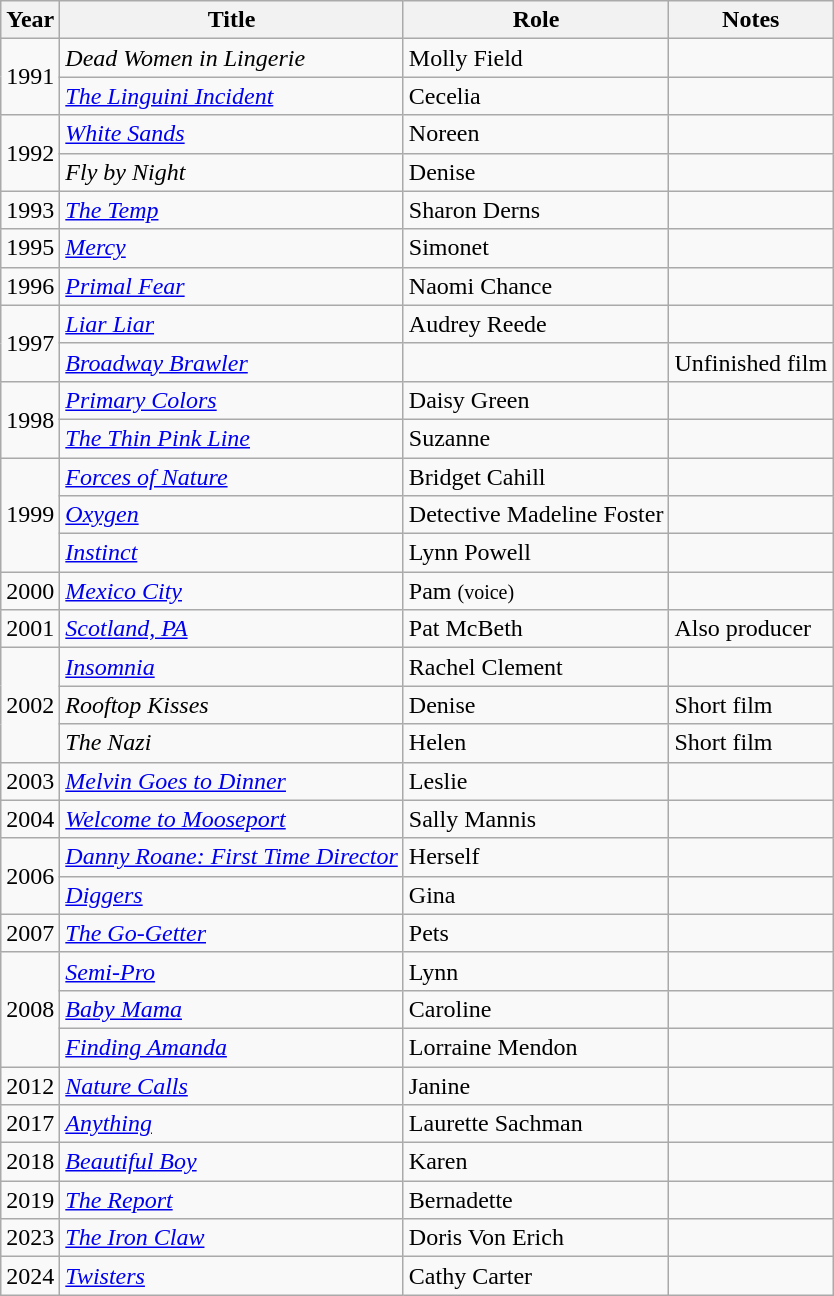<table class="wikitable">
<tr>
<th>Year</th>
<th>Title</th>
<th>Role</th>
<th>Notes</th>
</tr>
<tr>
<td rowspan="2">1991</td>
<td><em>Dead Women in Lingerie</em></td>
<td>Molly Field</td>
<td></td>
</tr>
<tr>
<td><em><a href='#'>The Linguini Incident</a></em></td>
<td>Cecelia</td>
<td></td>
</tr>
<tr>
<td rowspan="2">1992</td>
<td><em><a href='#'>White Sands</a></em></td>
<td>Noreen</td>
<td></td>
</tr>
<tr>
<td><em>Fly by Night</em></td>
<td>Denise</td>
<td></td>
</tr>
<tr>
<td>1993</td>
<td><em><a href='#'>The Temp</a></em></td>
<td>Sharon Derns</td>
<td></td>
</tr>
<tr>
<td>1995</td>
<td><em><a href='#'>Mercy</a></em></td>
<td>Simonet</td>
<td></td>
</tr>
<tr>
<td>1996</td>
<td><em><a href='#'>Primal Fear</a></em></td>
<td>Naomi Chance</td>
<td></td>
</tr>
<tr>
<td rowspan="2">1997</td>
<td><em><a href='#'>Liar Liar</a></em></td>
<td>Audrey Reede</td>
<td></td>
</tr>
<tr>
<td><em><a href='#'>Broadway Brawler</a></em></td>
<td></td>
<td>Unfinished film</td>
</tr>
<tr>
<td rowspan="2">1998</td>
<td><em><a href='#'>Primary Colors</a></em></td>
<td>Daisy Green</td>
<td></td>
</tr>
<tr>
<td><em><a href='#'>The Thin Pink Line</a></em></td>
<td>Suzanne</td>
<td></td>
</tr>
<tr>
<td rowspan="3">1999</td>
<td><em><a href='#'>Forces of Nature</a></em></td>
<td>Bridget Cahill</td>
<td></td>
</tr>
<tr>
<td><em><a href='#'>Oxygen</a></em></td>
<td>Detective Madeline Foster</td>
<td></td>
</tr>
<tr>
<td><em><a href='#'>Instinct</a></em></td>
<td>Lynn Powell</td>
<td></td>
</tr>
<tr>
<td>2000</td>
<td><em><a href='#'>Mexico City</a></em></td>
<td>Pam <small>(voice)</small></td>
<td></td>
</tr>
<tr>
<td>2001</td>
<td><em><a href='#'>Scotland, PA</a></em></td>
<td>Pat McBeth</td>
<td>Also producer</td>
</tr>
<tr>
<td rowspan="3">2002</td>
<td><em><a href='#'>Insomnia</a></em></td>
<td>Rachel Clement</td>
<td></td>
</tr>
<tr>
<td><em>Rooftop Kisses</em></td>
<td>Denise</td>
<td>Short film</td>
</tr>
<tr>
<td><em>The Nazi</em></td>
<td>Helen</td>
<td>Short film</td>
</tr>
<tr>
<td>2003</td>
<td><em><a href='#'>Melvin Goes to Dinner</a></em></td>
<td>Leslie</td>
<td></td>
</tr>
<tr>
<td>2004</td>
<td><em><a href='#'>Welcome to Mooseport</a></em></td>
<td>Sally Mannis</td>
<td></td>
</tr>
<tr>
<td rowspan="2">2006</td>
<td><em><a href='#'>Danny Roane: First Time Director</a></em></td>
<td>Herself</td>
<td></td>
</tr>
<tr>
<td><em><a href='#'>Diggers</a></em></td>
<td>Gina</td>
<td></td>
</tr>
<tr>
<td>2007</td>
<td><em><a href='#'>The Go-Getter</a></em></td>
<td>Pets</td>
<td></td>
</tr>
<tr>
<td rowspan="3">2008</td>
<td><em><a href='#'>Semi-Pro</a></em></td>
<td>Lynn</td>
<td></td>
</tr>
<tr>
<td><em><a href='#'>Baby Mama</a></em></td>
<td>Caroline</td>
<td></td>
</tr>
<tr>
<td><em><a href='#'>Finding Amanda</a></em></td>
<td>Lorraine Mendon</td>
<td></td>
</tr>
<tr>
<td>2012</td>
<td><em><a href='#'>Nature Calls</a></em></td>
<td>Janine</td>
<td></td>
</tr>
<tr>
<td>2017</td>
<td><em><a href='#'>Anything</a></em></td>
<td>Laurette Sachman</td>
<td></td>
</tr>
<tr>
<td>2018</td>
<td><em><a href='#'>Beautiful Boy</a></em></td>
<td>Karen</td>
<td></td>
</tr>
<tr>
<td>2019</td>
<td><em><a href='#'>The Report</a></em></td>
<td>Bernadette</td>
<td></td>
</tr>
<tr>
<td>2023</td>
<td><em><a href='#'>The Iron Claw</a></em></td>
<td>Doris Von Erich</td>
<td></td>
</tr>
<tr>
<td>2024</td>
<td><em><a href='#'>Twisters</a></em></td>
<td>Cathy Carter</td>
<td></td>
</tr>
</table>
